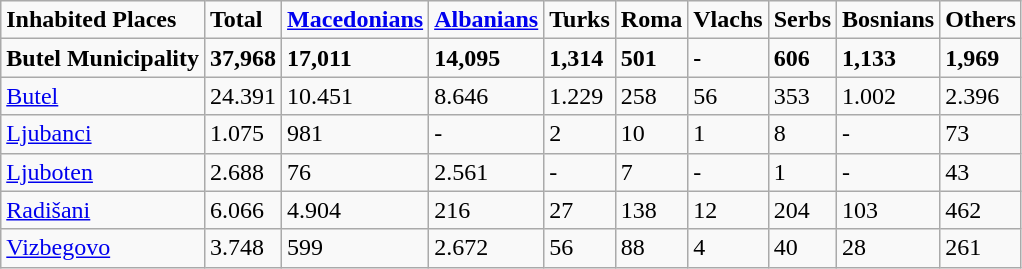<table class="wikitable sortable">
<tr>
<td><strong>Inhabited Places </strong></td>
<td><strong>Total</strong></td>
<td><strong><a href='#'>Macedonians</a></strong></td>
<td><strong><a href='#'>Albanians</a></strong></td>
<td><strong>Turks</strong></td>
<td><strong>Roma</strong></td>
<td><strong>Vlachs</strong></td>
<td><strong>Serbs</strong></td>
<td><strong>Bosnians</strong></td>
<td><strong>Others</strong></td>
</tr>
<tr>
<td><strong>Butel Municipality</strong></td>
<td><strong>37,968</strong></td>
<td><strong>17,011</strong></td>
<td><strong>14,095</strong></td>
<td><strong>1,314</strong></td>
<td><strong>501</strong></td>
<td><strong>-</strong></td>
<td><strong>606</strong></td>
<td><strong>1,133</strong></td>
<td><strong>1,969</strong></td>
</tr>
<tr>
<td><a href='#'>Butel</a></td>
<td>24.391</td>
<td>10.451</td>
<td>8.646</td>
<td>1.229</td>
<td>258</td>
<td>56</td>
<td>353</td>
<td>1.002</td>
<td>2.396</td>
</tr>
<tr>
<td><a href='#'>Ljubanci</a></td>
<td>1.075</td>
<td>981</td>
<td>-</td>
<td>2</td>
<td>10</td>
<td>1</td>
<td>8</td>
<td>-</td>
<td>73</td>
</tr>
<tr>
<td><a href='#'>Ljuboten</a></td>
<td>2.688</td>
<td>76</td>
<td>2.561</td>
<td>-</td>
<td>7</td>
<td>-</td>
<td>1</td>
<td>-</td>
<td>43</td>
</tr>
<tr>
<td><a href='#'>Radišani</a></td>
<td>6.066</td>
<td>4.904</td>
<td>216</td>
<td>27</td>
<td>138</td>
<td>12</td>
<td>204</td>
<td>103</td>
<td>462</td>
</tr>
<tr>
<td><a href='#'>Vizbegovo</a></td>
<td>3.748</td>
<td>599</td>
<td>2.672</td>
<td>56</td>
<td>88</td>
<td>4</td>
<td>40</td>
<td>28</td>
<td>261</td>
</tr>
</table>
